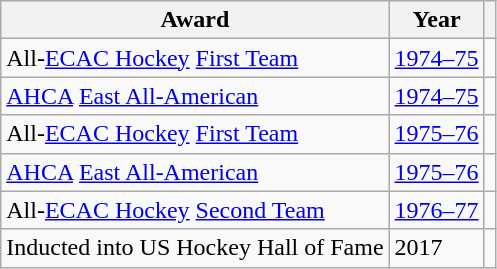<table class="wikitable">
<tr>
<th>Award</th>
<th>Year</th>
<th></th>
</tr>
<tr>
<td>All-<a href='#'>ECAC Hockey</a> <a href='#'>First Team</a></td>
<td><a href='#'>1974–75</a></td>
<td></td>
</tr>
<tr>
<td><a href='#'>AHCA</a> <a href='#'>East All-American</a></td>
<td><a href='#'>1974–75</a></td>
<td></td>
</tr>
<tr>
<td>All-<a href='#'>ECAC Hockey</a> <a href='#'>First Team</a></td>
<td><a href='#'>1975–76</a></td>
<td></td>
</tr>
<tr>
<td><a href='#'>AHCA</a> <a href='#'>East All-American</a></td>
<td><a href='#'>1975–76</a></td>
<td></td>
</tr>
<tr>
<td>All-<a href='#'>ECAC Hockey</a> <a href='#'>Second Team</a></td>
<td><a href='#'>1976–77</a></td>
<td></td>
</tr>
<tr>
<td>Inducted into US Hockey Hall of Fame</td>
<td>2017</td>
</tr>
</table>
